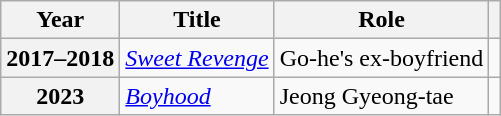<table class="wikitable plainrowheaders sortable">
<tr>
<th scope="col">Year</th>
<th scope="col">Title</th>
<th scope="col">Role</th>
<th scope="col" class="unsortable"></th>
</tr>
<tr>
<th scope="row">2017–2018</th>
<td><em><a href='#'>Sweet Revenge</a></em></td>
<td>Go-he's ex-boyfriend</td>
<td style="text-align:center"></td>
</tr>
<tr>
<th scope="row">2023</th>
<td><em><a href='#'>Boyhood</a></em></td>
<td>Jeong Gyeong-tae</td>
<td style="text-align:center"></td>
</tr>
</table>
